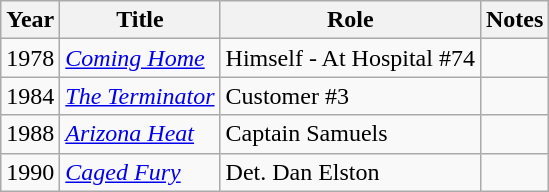<table class="wikitable sortable">
<tr>
<th>Year</th>
<th>Title</th>
<th>Role</th>
<th class="unsortable">Notes</th>
</tr>
<tr>
<td>1978</td>
<td><em><a href='#'>Coming Home</a></em></td>
<td>Himself - At Hospital #74</td>
<td></td>
</tr>
<tr>
<td>1984</td>
<td><em><a href='#'>The Terminator</a></em></td>
<td>Customer #3</td>
<td></td>
</tr>
<tr>
<td>1988</td>
<td><em><a href='#'>Arizona Heat</a></em></td>
<td>Captain Samuels</td>
<td></td>
</tr>
<tr>
<td>1990</td>
<td><em><a href='#'>Caged Fury</a></em></td>
<td>Det. Dan Elston</td>
<td></td>
</tr>
</table>
